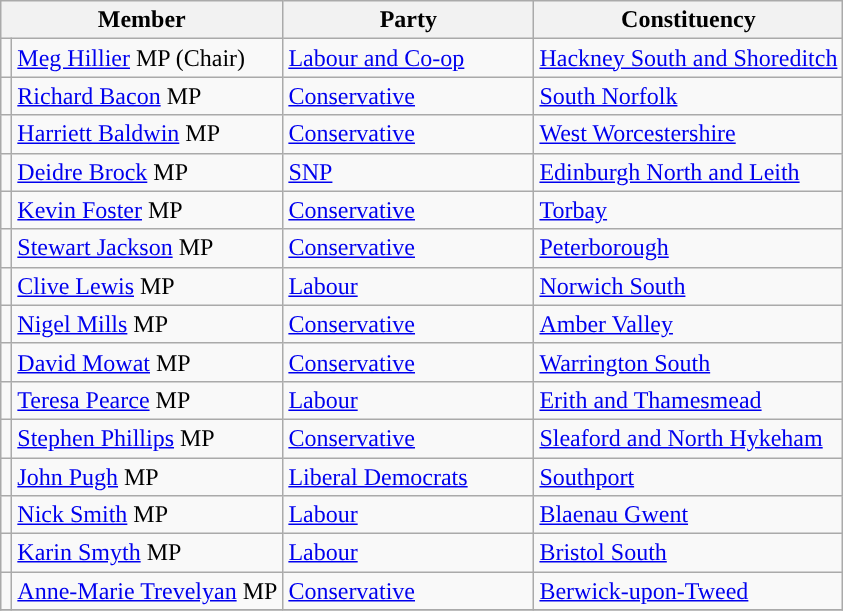<table class="wikitable">
<tr>
<th width="160px" colspan="2" valign="top">Member</th>
<th width="160px" valign="top">Party</th>
<th valign="top">Constituency</th>
</tr>
<tr>
<td style="color:inherit;background:"></td>
<td><a href='#'>Meg Hillier</a> MP (Chair)</td>
<td><a href='#'>Labour and Co-op</a></td>
<td><a href='#'>Hackney South and Shoreditch</a></td>
</tr>
<tr>
<td style="color:inherit;background:"></td>
<td><a href='#'>Richard Bacon</a> MP</td>
<td><a href='#'>Conservative</a></td>
<td><a href='#'>South Norfolk</a></td>
</tr>
<tr>
<td style="color:inherit;background:"></td>
<td><a href='#'>Harriett Baldwin</a> MP</td>
<td><a href='#'>Conservative</a></td>
<td><a href='#'>West Worcestershire</a></td>
</tr>
<tr>
<td style="color:inherit;background:"></td>
<td><a href='#'>Deidre Brock</a> MP</td>
<td><a href='#'>SNP</a></td>
<td><a href='#'>Edinburgh North and Leith</a></td>
</tr>
<tr>
<td style="color:inherit;background:"></td>
<td><a href='#'>Kevin Foster</a> MP</td>
<td><a href='#'>Conservative</a></td>
<td><a href='#'>Torbay</a></td>
</tr>
<tr>
<td style="color:inherit;background:"></td>
<td><a href='#'>Stewart Jackson</a> MP</td>
<td><a href='#'>Conservative</a></td>
<td><a href='#'>Peterborough</a></td>
</tr>
<tr>
<td style="color:inherit;background:"></td>
<td><a href='#'>Clive Lewis</a> MP</td>
<td><a href='#'>Labour</a></td>
<td><a href='#'>Norwich South</a></td>
</tr>
<tr>
<td style="color:inherit;background:"></td>
<td><a href='#'>Nigel Mills</a> MP</td>
<td><a href='#'>Conservative</a></td>
<td><a href='#'>Amber Valley</a></td>
</tr>
<tr>
<td style="color:inherit;background:"></td>
<td><a href='#'>David Mowat</a> MP</td>
<td><a href='#'>Conservative</a></td>
<td><a href='#'>Warrington South</a></td>
</tr>
<tr>
<td style="color:inherit;background:"></td>
<td><a href='#'>Teresa Pearce</a> MP</td>
<td><a href='#'>Labour</a></td>
<td><a href='#'>Erith and Thamesmead</a></td>
</tr>
<tr>
<td style="color:inherit;background:"></td>
<td><a href='#'>Stephen Phillips</a> MP</td>
<td><a href='#'>Conservative</a></td>
<td><a href='#'>Sleaford and North Hykeham</a></td>
</tr>
<tr>
<td style="color:inherit;background:"></td>
<td><a href='#'>John Pugh</a> MP</td>
<td><a href='#'>Liberal Democrats</a></td>
<td><a href='#'>Southport</a></td>
</tr>
<tr>
<td style="color:inherit;background:"></td>
<td><a href='#'>Nick Smith</a> MP</td>
<td><a href='#'>Labour</a></td>
<td><a href='#'>Blaenau Gwent</a></td>
</tr>
<tr>
<td style="color:inherit;background:"></td>
<td><a href='#'>Karin Smyth</a> MP</td>
<td><a href='#'>Labour</a></td>
<td><a href='#'>Bristol South</a></td>
</tr>
<tr>
<td style="color:inherit;background:"></td>
<td><a href='#'>Anne-Marie Trevelyan</a> MP</td>
<td><a href='#'>Conservative</a></td>
<td><a href='#'>Berwick-upon-Tweed</a></td>
</tr>
<tr>
</tr>
</table>
